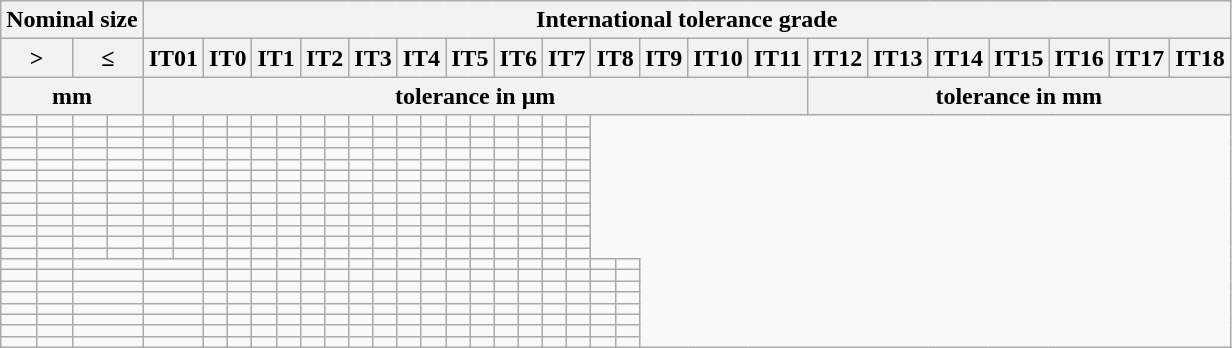<table class="wikitable" style=text-align:right>
<tr>
<th colspan = 4 scope = "col">Nominal size</th>
<th colspan = 40 scope = "col">International tolerance grade</th>
</tr>
<tr>
<th colspan = 2 scope = "col">></th>
<th colspan = 2 scope = "col">≤</th>
<th colspan = 2 scope = "col">IT01</th>
<th colspan = 2 scope = "col">IT0</th>
<th colspan = 2  scope = "col">IT1</th>
<th colspan = 2  scope = "col">IT2</th>
<th colspan = 2  scope = "col">IT3</th>
<th colspan = 2  scope = "col">IT4</th>
<th colspan = 2  scope = "col">IT5</th>
<th colspan = 2  scope = "col">IT6</th>
<th colspan = 2  scope = "col">IT7</th>
<th colspan = 2  scope = "col">IT8</th>
<th colspan = 2  scope = "col">IT9</th>
<th colspan = 2  scope = "col">IT10</th>
<th colspan = 2  scope = "col">IT11</th>
<th colspan = 2  scope = "col">IT12</th>
<th colspan = 2  scope = "col">IT13</th>
<th colspan = 2  scope = "col">IT14</th>
<th colspan = 2  scope = "col">IT15</th>
<th colspan = 2  scope = "col">IT16</th>
<th colspan = 2  scope = "col">IT17</th>
<th colspan = 2  scope = "col">IT18</th>
</tr>
<tr>
<th colspan = 4 scope = "col">mm</th>
<th colspan = 26 scope = "col">tolerance in μm</th>
<th colspan = 14 scope = "col">tolerance in mm</th>
</tr>
<tr>
<td></td>
<td></td>
<td></td>
<td></td>
<td></td>
<td></td>
<td></td>
<td></td>
<td></td>
<td></td>
<td></td>
<td></td>
<td></td>
<td></td>
<td></td>
<td></td>
<td></td>
<td></td>
<td></td>
<td></td>
<td></td>
<td></td>
</tr>
<tr>
<td></td>
<td></td>
<td></td>
<td></td>
<td></td>
<td></td>
<td></td>
<td></td>
<td></td>
<td></td>
<td></td>
<td></td>
<td></td>
<td></td>
<td></td>
<td></td>
<td></td>
<td></td>
<td></td>
<td></td>
<td></td>
<td></td>
</tr>
<tr>
<td></td>
<td></td>
<td></td>
<td></td>
<td></td>
<td></td>
<td></td>
<td></td>
<td></td>
<td></td>
<td></td>
<td></td>
<td></td>
<td></td>
<td></td>
<td></td>
<td></td>
<td></td>
<td></td>
<td></td>
<td></td>
<td></td>
</tr>
<tr>
<td></td>
<td></td>
<td></td>
<td></td>
<td></td>
<td></td>
<td></td>
<td></td>
<td></td>
<td></td>
<td></td>
<td></td>
<td></td>
<td></td>
<td></td>
<td></td>
<td></td>
<td></td>
<td></td>
<td></td>
<td></td>
<td></td>
</tr>
<tr>
<td></td>
<td></td>
<td></td>
<td></td>
<td></td>
<td></td>
<td></td>
<td></td>
<td></td>
<td></td>
<td></td>
<td></td>
<td></td>
<td></td>
<td></td>
<td></td>
<td></td>
<td></td>
<td></td>
<td></td>
<td></td>
<td></td>
</tr>
<tr>
<td></td>
<td></td>
<td></td>
<td></td>
<td></td>
<td></td>
<td></td>
<td></td>
<td></td>
<td></td>
<td></td>
<td></td>
<td></td>
<td></td>
<td></td>
<td></td>
<td></td>
<td></td>
<td></td>
<td></td>
<td></td>
<td></td>
</tr>
<tr>
<td></td>
<td></td>
<td></td>
<td></td>
<td></td>
<td></td>
<td></td>
<td></td>
<td></td>
<td></td>
<td></td>
<td></td>
<td></td>
<td></td>
<td></td>
<td></td>
<td></td>
<td></td>
<td></td>
<td></td>
<td></td>
<td></td>
</tr>
<tr>
<td></td>
<td></td>
<td></td>
<td></td>
<td></td>
<td></td>
<td></td>
<td></td>
<td></td>
<td></td>
<td></td>
<td></td>
<td></td>
<td></td>
<td></td>
<td></td>
<td></td>
<td></td>
<td></td>
<td></td>
<td></td>
<td></td>
</tr>
<tr>
<td></td>
<td></td>
<td></td>
<td></td>
<td></td>
<td></td>
<td></td>
<td></td>
<td></td>
<td></td>
<td></td>
<td></td>
<td></td>
<td></td>
<td></td>
<td></td>
<td></td>
<td></td>
<td></td>
<td></td>
<td></td>
<td></td>
</tr>
<tr>
<td></td>
<td></td>
<td></td>
<td></td>
<td></td>
<td></td>
<td></td>
<td></td>
<td></td>
<td></td>
<td></td>
<td></td>
<td></td>
<td></td>
<td></td>
<td></td>
<td></td>
<td></td>
<td></td>
<td></td>
<td></td>
<td></td>
</tr>
<tr>
<td></td>
<td></td>
<td></td>
<td></td>
<td></td>
<td></td>
<td></td>
<td></td>
<td></td>
<td></td>
<td></td>
<td></td>
<td></td>
<td></td>
<td></td>
<td></td>
<td></td>
<td></td>
<td></td>
<td></td>
<td></td>
<td></td>
</tr>
<tr>
<td></td>
<td></td>
<td></td>
<td></td>
<td></td>
<td></td>
<td></td>
<td></td>
<td></td>
<td></td>
<td></td>
<td></td>
<td></td>
<td></td>
<td></td>
<td></td>
<td></td>
<td></td>
<td></td>
<td></td>
<td></td>
<td></td>
</tr>
<tr>
<td></td>
<td></td>
<td></td>
<td></td>
<td></td>
<td></td>
<td></td>
<td></td>
<td></td>
<td></td>
<td></td>
<td></td>
<td></td>
<td></td>
<td></td>
<td></td>
<td></td>
<td></td>
<td></td>
<td></td>
<td></td>
<td></td>
</tr>
<tr>
<td></td>
<td></td>
<td colspan=2></td>
<td colspan=2></td>
<td></td>
<td></td>
<td></td>
<td></td>
<td></td>
<td></td>
<td></td>
<td></td>
<td></td>
<td></td>
<td></td>
<td></td>
<td></td>
<td></td>
<td></td>
<td></td>
<td></td>
<td></td>
</tr>
<tr>
<td></td>
<td></td>
<td colspan=2></td>
<td colspan=2></td>
<td></td>
<td></td>
<td></td>
<td></td>
<td></td>
<td></td>
<td></td>
<td></td>
<td></td>
<td></td>
<td></td>
<td></td>
<td></td>
<td></td>
<td></td>
<td></td>
<td></td>
<td></td>
</tr>
<tr>
<td></td>
<td></td>
<td colspan=2></td>
<td colspan=2></td>
<td></td>
<td></td>
<td></td>
<td></td>
<td></td>
<td></td>
<td></td>
<td></td>
<td></td>
<td></td>
<td></td>
<td></td>
<td></td>
<td></td>
<td></td>
<td></td>
<td></td>
<td></td>
</tr>
<tr>
<td></td>
<td></td>
<td colspan=2></td>
<td colspan=2></td>
<td></td>
<td></td>
<td></td>
<td></td>
<td></td>
<td></td>
<td></td>
<td></td>
<td></td>
<td></td>
<td></td>
<td></td>
<td></td>
<td></td>
<td></td>
<td></td>
<td></td>
<td></td>
</tr>
<tr>
<td></td>
<td></td>
<td colspan=2></td>
<td colspan=2></td>
<td></td>
<td></td>
<td></td>
<td></td>
<td></td>
<td></td>
<td></td>
<td></td>
<td></td>
<td></td>
<td></td>
<td></td>
<td></td>
<td></td>
<td></td>
<td></td>
<td></td>
<td></td>
</tr>
<tr>
<td></td>
<td></td>
<td colspan=2></td>
<td colspan=2></td>
<td></td>
<td></td>
<td></td>
<td></td>
<td></td>
<td></td>
<td></td>
<td></td>
<td></td>
<td></td>
<td></td>
<td></td>
<td></td>
<td></td>
<td></td>
<td></td>
<td></td>
<td></td>
</tr>
<tr>
<td></td>
<td></td>
<td colspan=2></td>
<td colspan=2></td>
<td></td>
<td></td>
<td></td>
<td></td>
<td></td>
<td></td>
<td></td>
<td></td>
<td></td>
<td></td>
<td></td>
<td></td>
<td></td>
<td></td>
<td></td>
<td></td>
<td></td>
<td></td>
</tr>
<tr>
<td></td>
<td></td>
<td colspan=2></td>
<td colspan=2></td>
<td></td>
<td></td>
<td></td>
<td></td>
<td></td>
<td></td>
<td></td>
<td></td>
<td></td>
<td></td>
<td></td>
<td></td>
<td></td>
<td></td>
<td></td>
<td></td>
<td></td>
<td></td>
</tr>
</table>
